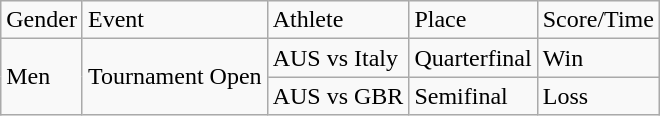<table class="wikitable sortable mw-collapsible">
<tr>
<td>Gender</td>
<td>Event</td>
<td>Athlete</td>
<td>Place</td>
<td>Score/Time</td>
</tr>
<tr>
<td rowspan="2">Men</td>
<td rowspan="2">Tournament Open</td>
<td>AUS vs Italy</td>
<td>Quarterfinal</td>
<td>Win</td>
</tr>
<tr>
<td>AUS vs GBR</td>
<td>Semifinal</td>
<td>Loss</td>
</tr>
</table>
